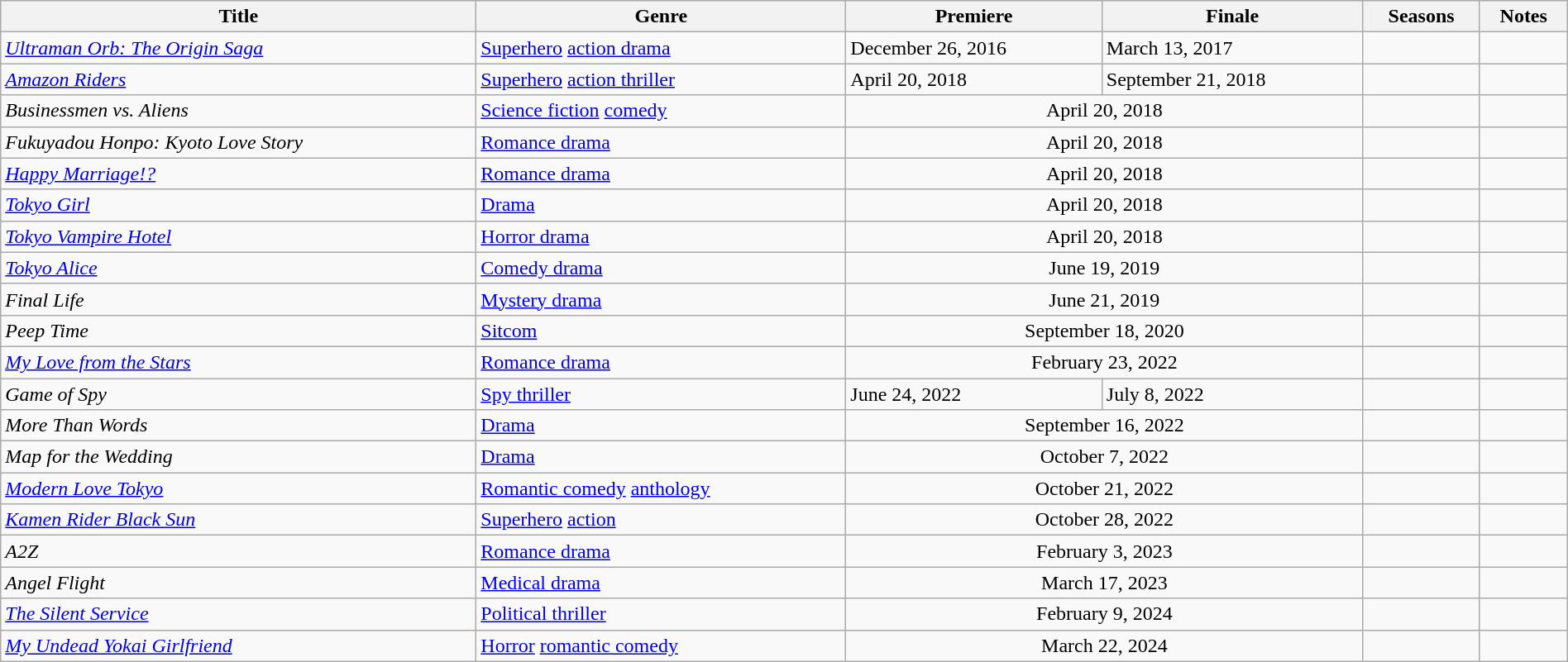<table class="wikitable sortable" style="width:100%;">
<tr>
<th>Title</th>
<th>Genre</th>
<th>Premiere</th>
<th>Finale</th>
<th>Seasons</th>
<th>Notes</th>
</tr>
<tr>
<td><em><a href='#'>Ultraman Orb: The Origin Saga</a></em></td>
<td><a href='#'>Superhero</a> <a href='#'>action drama</a></td>
<td>December 26, 2016</td>
<td>March 13, 2017</td>
<td></td>
<td></td>
</tr>
<tr>
<td><em><a href='#'>Amazon Riders</a></em></td>
<td><a href='#'>Superhero</a> <a href='#'>action thriller</a></td>
<td>April 20, 2018</td>
<td>September 21, 2018</td>
<td></td>
<td></td>
</tr>
<tr>
<td><em>Businessmen vs. Aliens</em></td>
<td><a href='#'>Science fiction</a> <a href='#'>comedy</a></td>
<td colspan="2" style="text-align:center">April 20, 2018</td>
<td></td>
<td></td>
</tr>
<tr>
<td><em>Fukuyadou Honpo: Kyoto Love Story</em></td>
<td><a href='#'>Romance drama</a></td>
<td colspan="2" style="text-align:center">April 20, 2018</td>
<td></td>
<td></td>
</tr>
<tr>
<td><em><a href='#'>Happy Marriage!?</a></em></td>
<td><a href='#'>Romance drama</a></td>
<td colspan="2" style="text-align:center">April 20, 2018</td>
<td></td>
<td></td>
</tr>
<tr>
<td><em><a href='#'>Tokyo Girl</a></em></td>
<td><a href='#'>Drama</a></td>
<td colspan="2" style="text-align:center">April 20, 2018</td>
<td></td>
<td></td>
</tr>
<tr>
<td><em><a href='#'>Tokyo Vampire Hotel</a></em></td>
<td><a href='#'>Horror drama</a></td>
<td colspan="2" style="text-align:center">April 20, 2018</td>
<td></td>
<td></td>
</tr>
<tr>
<td><em><a href='#'>Tokyo Alice</a></em></td>
<td><a href='#'>Comedy drama</a></td>
<td colspan="2" style="text-align:center">June 19, 2019</td>
<td></td>
<td></td>
</tr>
<tr>
<td><em>Final Life</em></td>
<td><a href='#'>Mystery drama</a></td>
<td colspan="2" style="text-align:center">June 21, 2019</td>
<td></td>
<td></td>
</tr>
<tr>
<td><em>Peep Time</em></td>
<td><a href='#'>Sitcom</a></td>
<td colspan="2" style="text-align:center">September 18, 2020</td>
<td></td>
<td></td>
</tr>
<tr>
<td><em><a href='#'>My Love from the Stars</a></em></td>
<td><a href='#'>Romance drama</a></td>
<td colspan="2" style="text-align:center">February 23, 2022</td>
<td></td>
<td></td>
</tr>
<tr>
<td><em>Game of Spy</em></td>
<td><a href='#'>Spy thriller</a></td>
<td>June 24, 2022</td>
<td>July 8, 2022</td>
<td></td>
<td></td>
</tr>
<tr>
<td><em>More Than Words</em></td>
<td><a href='#'>Drama</a></td>
<td colspan="2" style="text-align:center">September 16, 2022</td>
<td></td>
<td></td>
</tr>
<tr>
<td><em>Map for the Wedding</em></td>
<td><a href='#'>Drama</a></td>
<td colspan="2" style="text-align:center">October 7, 2022</td>
<td></td>
<td></td>
</tr>
<tr>
<td><em><a href='#'>Modern Love Tokyo</a></em></td>
<td><a href='#'>Romantic comedy</a> <a href='#'>anthology</a></td>
<td colspan="2" style="text-align:center">October 21, 2022</td>
<td></td>
<td></td>
</tr>
<tr>
<td><em><a href='#'>Kamen Rider Black Sun</a></em></td>
<td><a href='#'>Superhero</a> <a href='#'>action</a></td>
<td colspan="2" style="text-align:center">October 28, 2022</td>
<td></td>
<td></td>
</tr>
<tr>
<td><em>A2Z</em></td>
<td><a href='#'>Romance drama</a></td>
<td colspan="2" style="text-align:center">February 3, 2023</td>
<td></td>
<td></td>
</tr>
<tr>
<td><em>Angel Flight</em></td>
<td><a href='#'>Medical drama</a></td>
<td colspan="2" style="text-align:center">March 17, 2023</td>
<td></td>
<td></td>
</tr>
<tr>
<td><em><a href='#'>The Silent Service</a></em></td>
<td><a href='#'>Political thriller</a></td>
<td colspan="2" style="text-align:center">February 9, 2024</td>
<td></td>
<td></td>
</tr>
<tr>
<td><em><a href='#'>My Undead Yokai Girlfriend</a></em></td>
<td><a href='#'>Horror</a> <a href='#'>romantic comedy</a></td>
<td colspan="2" style="text-align:center">March 22, 2024</td>
<td></td>
<td></td>
</tr>
</table>
